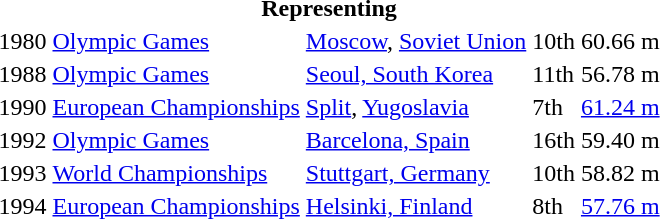<table>
<tr>
<th colspan="5">Representing </th>
</tr>
<tr>
<td>1980</td>
<td><a href='#'>Olympic Games</a></td>
<td><a href='#'>Moscow</a>, <a href='#'>Soviet Union</a></td>
<td>10th</td>
<td>60.66 m</td>
</tr>
<tr>
<td>1988</td>
<td><a href='#'>Olympic Games</a></td>
<td><a href='#'>Seoul, South Korea</a></td>
<td>11th</td>
<td>56.78 m</td>
</tr>
<tr>
<td>1990</td>
<td><a href='#'>European Championships</a></td>
<td><a href='#'>Split</a>, <a href='#'>Yugoslavia</a></td>
<td>7th</td>
<td><a href='#'>61.24 m</a></td>
</tr>
<tr>
<td>1992</td>
<td><a href='#'>Olympic Games</a></td>
<td><a href='#'>Barcelona, Spain</a></td>
<td>16th</td>
<td>59.40 m</td>
</tr>
<tr>
<td>1993</td>
<td><a href='#'>World Championships</a></td>
<td><a href='#'>Stuttgart, Germany</a></td>
<td>10th</td>
<td>58.82 m</td>
</tr>
<tr>
<td>1994</td>
<td><a href='#'>European Championships</a></td>
<td><a href='#'>Helsinki, Finland</a></td>
<td>8th</td>
<td><a href='#'>57.76 m</a></td>
</tr>
</table>
